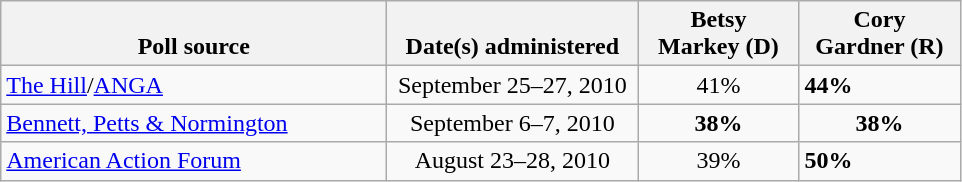<table class="wikitable">
<tr valign=bottom>
<th style="width:250px;">Poll source</th>
<th style="width:160px;">Date(s) administered</th>
<th style="width:100px;">Betsy<br>Markey (D)</th>
<th style="width:100px;">Cory<br>Gardner (R)</th>
</tr>
<tr>
<td><a href='#'>The Hill</a>/<a href='#'>ANGA</a></td>
<td align=center>September 25–27, 2010</td>
<td align=center>41%</td>
<td><strong>44%</strong></td>
</tr>
<tr>
<td><a href='#'>Bennett, Petts & Normington</a></td>
<td align=center>September 6–7, 2010</td>
<td align=center><strong>38%</strong></td>
<td align=center><strong>38%</strong></td>
</tr>
<tr>
<td><a href='#'>American Action Forum</a></td>
<td align=center>August 23–28, 2010</td>
<td align=center>39%</td>
<td><strong>50%</strong></td>
</tr>
</table>
